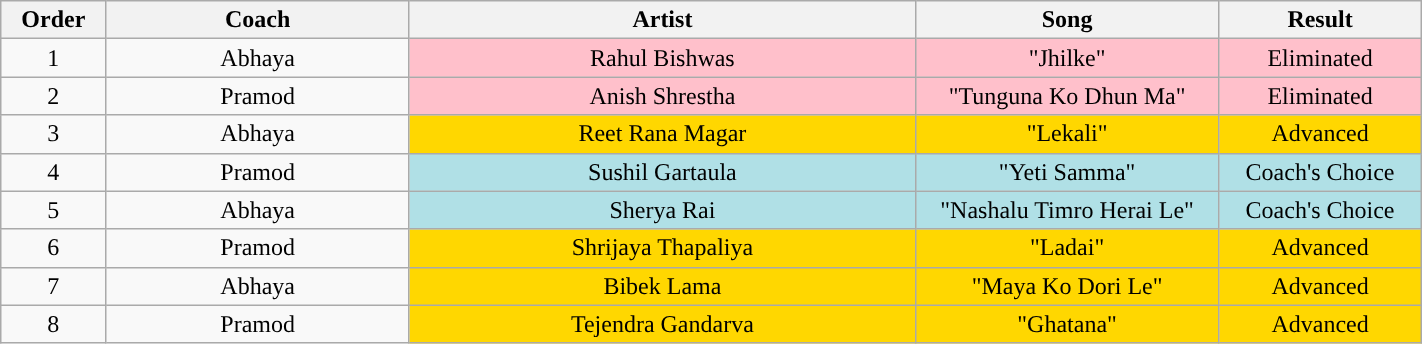<table class="wikitable plainrowheaders" style="text-align:center; width:75%;">
<tr>
<th scope="col" style="width:05%;">Order</th>
<th scope="col" style="width:15%;">Coach</th>
<th scope="col" style="width:25%;">Artist</th>
<th scope="col" style="width:15%;">Song</th>
<th scope="col" style="width:10%;">Result</th>
</tr>
<tr>
<td scope="row">1</td>
<td>Abhaya</td>
<td style="background:pink">Rahul Bishwas</td>
<td style="background:pink">"Jhilke"</td>
<td style="background:pink">Eliminated</td>
</tr>
<tr>
<td scope="row">2</td>
<td>Pramod</td>
<td style="background:pink">Anish Shrestha</td>
<td style="background:pink">"Tunguna Ko Dhun Ma"</td>
<td style="background:pink">Eliminated</td>
</tr>
<tr>
<td scope="row">3</td>
<td>Abhaya</td>
<td style="background:gold">Reet Rana Magar</td>
<td style="background:gold">"Lekali"</td>
<td style="background:gold">Advanced</td>
</tr>
<tr>
<td scope="row">4</td>
<td>Pramod</td>
<td style="background:#b0e0e6">Sushil Gartaula</td>
<td style="background:#b0e0e6">"Yeti Samma"</td>
<td style="background:#b0e0e6">Coach's Choice</td>
</tr>
<tr>
<td scope="row" `>5</td>
<td>Abhaya</td>
<td style="background:#b0e0e6">Sherya Rai</td>
<td style="background:#b0e0e6">"Nashalu Timro Herai Le"</td>
<td style="background:#b0e0e6">Coach's Choice</td>
</tr>
<tr>
<td scope="row">6</td>
<td>Pramod</td>
<td style="background:gold">Shrijaya Thapaliya</td>
<td style="background:gold">"Ladai"</td>
<td style="background:gold">Advanced</td>
</tr>
<tr>
<td scope="row">7</td>
<td>Abhaya</td>
<td style="background:gold">Bibek Lama</td>
<td style="background:gold">"Maya Ko Dori Le"</td>
<td style="background:gold">Advanced</td>
</tr>
<tr>
<td scope="row">8</td>
<td>Pramod</td>
<td style="background:gold">Tejendra Gandarva</td>
<td style="background:gold">"Ghatana"</td>
<td style="background:gold">Advanced</td>
</tr>
</table>
